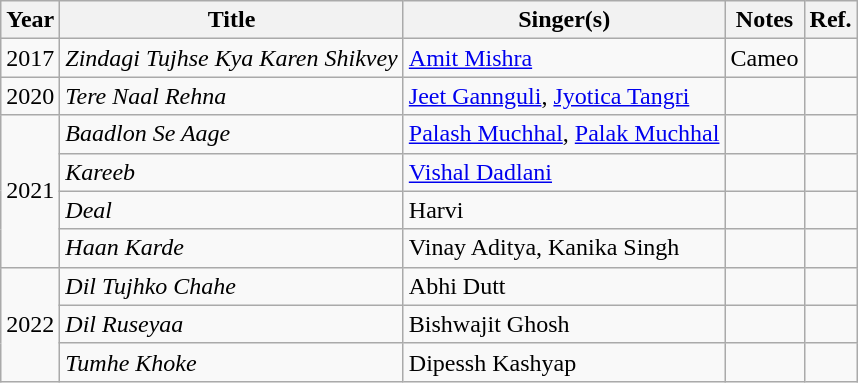<table class="wikitable sortable">
<tr>
<th>Year</th>
<th>Title</th>
<th>Singer(s)</th>
<th>Notes</th>
<th>Ref.</th>
</tr>
<tr>
<td>2017</td>
<td><em>Zindagi Tujhse Kya Karen Shikvey</em></td>
<td><a href='#'>Amit Mishra</a></td>
<td>Cameo</td>
<td></td>
</tr>
<tr>
<td>2020</td>
<td><em>Tere Naal Rehna</em></td>
<td><a href='#'>Jeet Gannguli</a>, <a href='#'>Jyotica Tangri</a></td>
<td></td>
<td></td>
</tr>
<tr>
<td rowspan="4">2021</td>
<td><em>Baadlon Se Aage</em></td>
<td><a href='#'>Palash Muchhal</a>, <a href='#'>Palak Muchhal</a></td>
<td></td>
<td></td>
</tr>
<tr>
<td><em>Kareeb</em></td>
<td><a href='#'>Vishal Dadlani</a></td>
<td></td>
<td></td>
</tr>
<tr>
<td><em>Deal</em></td>
<td>Harvi</td>
<td></td>
<td></td>
</tr>
<tr>
<td><em>Haan Karde</em></td>
<td>Vinay Aditya, Kanika Singh</td>
<td></td>
<td></td>
</tr>
<tr>
<td rowspan="3">2022</td>
<td><em>Dil Tujhko Chahe</em></td>
<td>Abhi Dutt</td>
<td></td>
<td></td>
</tr>
<tr>
<td><em>Dil Ruseyaa</em></td>
<td>Bishwajit Ghosh</td>
<td></td>
<td></td>
</tr>
<tr>
<td><em>Tumhe Khoke</em></td>
<td>Dipessh Kashyap</td>
<td></td>
<td></td>
</tr>
</table>
